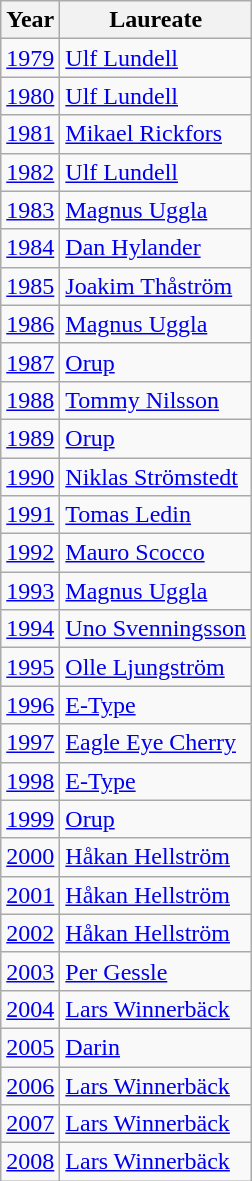<table class="wikitable">
<tr>
<th>Year</th>
<th>Laureate</th>
</tr>
<tr>
<td><a href='#'>1979</a></td>
<td><a href='#'>Ulf Lundell</a></td>
</tr>
<tr>
<td><a href='#'>1980</a></td>
<td><a href='#'>Ulf Lundell</a></td>
</tr>
<tr>
<td><a href='#'>1981</a></td>
<td><a href='#'>Mikael Rickfors</a></td>
</tr>
<tr>
<td><a href='#'>1982</a></td>
<td><a href='#'>Ulf Lundell</a></td>
</tr>
<tr>
<td><a href='#'>1983</a></td>
<td><a href='#'>Magnus Uggla</a></td>
</tr>
<tr>
<td><a href='#'>1984</a></td>
<td><a href='#'>Dan Hylander</a></td>
</tr>
<tr>
<td><a href='#'>1985</a></td>
<td><a href='#'>Joakim Thåström</a></td>
</tr>
<tr>
<td><a href='#'>1986</a></td>
<td><a href='#'>Magnus Uggla</a></td>
</tr>
<tr>
<td><a href='#'>1987</a></td>
<td><a href='#'>Orup</a></td>
</tr>
<tr>
<td><a href='#'>1988</a></td>
<td><a href='#'>Tommy Nilsson</a></td>
</tr>
<tr>
<td><a href='#'>1989</a></td>
<td><a href='#'>Orup</a></td>
</tr>
<tr>
<td><a href='#'>1990</a></td>
<td><a href='#'>Niklas Strömstedt</a></td>
</tr>
<tr>
<td><a href='#'>1991</a></td>
<td><a href='#'>Tomas Ledin</a></td>
</tr>
<tr>
<td><a href='#'>1992</a></td>
<td><a href='#'>Mauro Scocco</a></td>
</tr>
<tr>
<td><a href='#'>1993</a></td>
<td><a href='#'>Magnus Uggla</a></td>
</tr>
<tr>
<td><a href='#'>1994</a></td>
<td><a href='#'>Uno Svenningsson</a></td>
</tr>
<tr>
<td><a href='#'>1995</a></td>
<td><a href='#'>Olle Ljungström</a></td>
</tr>
<tr>
<td><a href='#'>1996</a></td>
<td><a href='#'>E-Type</a></td>
</tr>
<tr>
<td><a href='#'>1997</a></td>
<td><a href='#'>Eagle Eye Cherry</a></td>
</tr>
<tr>
<td><a href='#'>1998</a></td>
<td><a href='#'>E-Type</a></td>
</tr>
<tr>
<td><a href='#'>1999</a></td>
<td><a href='#'>Orup</a></td>
</tr>
<tr>
<td><a href='#'>2000</a></td>
<td><a href='#'>Håkan Hellström</a></td>
</tr>
<tr>
<td><a href='#'>2001</a></td>
<td><a href='#'>Håkan Hellström</a></td>
</tr>
<tr>
<td><a href='#'>2002</a></td>
<td><a href='#'>Håkan Hellström</a></td>
</tr>
<tr>
<td><a href='#'>2003</a></td>
<td><a href='#'>Per Gessle</a></td>
</tr>
<tr>
<td><a href='#'>2004</a></td>
<td><a href='#'>Lars Winnerbäck</a></td>
</tr>
<tr>
<td><a href='#'>2005</a></td>
<td><a href='#'>Darin</a></td>
</tr>
<tr>
<td><a href='#'>2006</a></td>
<td><a href='#'>Lars Winnerbäck</a></td>
</tr>
<tr>
<td><a href='#'>2007</a></td>
<td><a href='#'>Lars Winnerbäck</a></td>
</tr>
<tr>
<td><a href='#'>2008</a></td>
<td><a href='#'>Lars Winnerbäck</a></td>
</tr>
</table>
